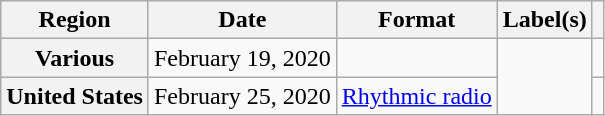<table class="wikitable plainrowheaders">
<tr>
<th>Region</th>
<th>Date</th>
<th>Format</th>
<th>Label(s)</th>
<th></th>
</tr>
<tr>
<th scope="row">Various</th>
<td>February 19, 2020</td>
<td></td>
<td rowspan="2"></td>
<td></td>
</tr>
<tr>
<th scope="row">United States</th>
<td>February 25, 2020</td>
<td><a href='#'>Rhythmic radio</a></td>
<td></td>
</tr>
</table>
